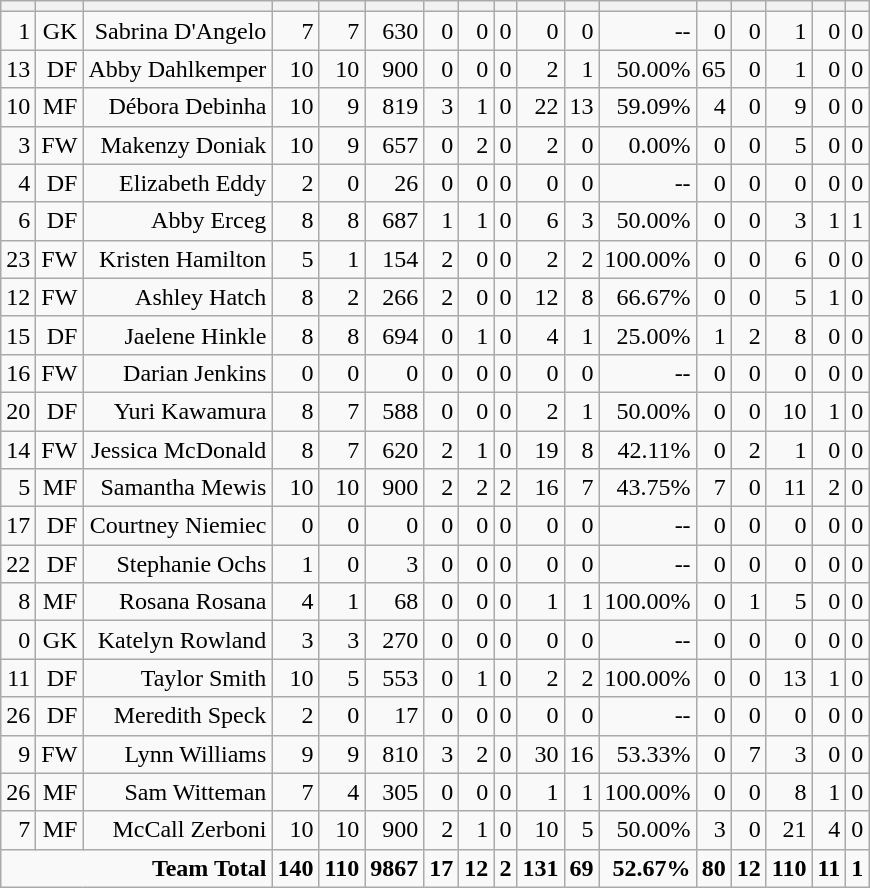<table class="wikitable sortable" style="text-align:right;">
<tr>
<th></th>
<th></th>
<th></th>
<th></th>
<th></th>
<th></th>
<th></th>
<th></th>
<th></th>
<th></th>
<th></th>
<th></th>
<th></th>
<th></th>
<th></th>
<th></th>
<th></th>
</tr>
<tr>
<td>1</td>
<td>GK</td>
<td>Sabrina D'Angelo</td>
<td>7</td>
<td>7</td>
<td>630</td>
<td>0</td>
<td>0</td>
<td>0</td>
<td>0</td>
<td>0</td>
<td>--</td>
<td>0</td>
<td>0</td>
<td>1</td>
<td>0</td>
<td>0</td>
</tr>
<tr>
<td>13</td>
<td>DF</td>
<td>Abby Dahlkemper</td>
<td>10</td>
<td>10</td>
<td>900</td>
<td>0</td>
<td>0</td>
<td>0</td>
<td>2</td>
<td>1</td>
<td>50.00%</td>
<td>65</td>
<td>0</td>
<td>1</td>
<td>0</td>
<td>0</td>
</tr>
<tr>
<td>10</td>
<td>MF</td>
<td>Débora Debinha</td>
<td>10</td>
<td>9</td>
<td>819</td>
<td>3</td>
<td>1</td>
<td>0</td>
<td>22</td>
<td>13</td>
<td>59.09%</td>
<td>4</td>
<td>0</td>
<td>9</td>
<td>0</td>
<td>0</td>
</tr>
<tr>
<td>3</td>
<td>FW</td>
<td>Makenzy Doniak</td>
<td>10</td>
<td>9</td>
<td>657</td>
<td>0</td>
<td>2</td>
<td>0</td>
<td>2</td>
<td>0</td>
<td>0.00%</td>
<td>0</td>
<td>0</td>
<td>5</td>
<td>0</td>
<td>0</td>
</tr>
<tr>
<td>4</td>
<td>DF</td>
<td>Elizabeth Eddy</td>
<td>2</td>
<td>0</td>
<td>26</td>
<td>0</td>
<td>0</td>
<td>0</td>
<td>0</td>
<td>0</td>
<td>--</td>
<td>0</td>
<td>0</td>
<td>0</td>
<td>0</td>
<td>0</td>
</tr>
<tr>
<td>6</td>
<td>DF</td>
<td>Abby Erceg</td>
<td>8</td>
<td>8</td>
<td>687</td>
<td>1</td>
<td>1</td>
<td>0</td>
<td>6</td>
<td>3</td>
<td>50.00%</td>
<td>0</td>
<td>0</td>
<td>3</td>
<td>1</td>
<td>1</td>
</tr>
<tr>
<td>23</td>
<td>FW</td>
<td>Kristen Hamilton</td>
<td>5</td>
<td>1</td>
<td>154</td>
<td>2</td>
<td>0</td>
<td>0</td>
<td>2</td>
<td>2</td>
<td>100.00%</td>
<td>0</td>
<td>0</td>
<td>6</td>
<td>0</td>
<td>0</td>
</tr>
<tr>
<td>12</td>
<td>FW</td>
<td>Ashley Hatch</td>
<td>8</td>
<td>2</td>
<td>266</td>
<td>2</td>
<td>0</td>
<td>0</td>
<td>12</td>
<td>8</td>
<td>66.67%</td>
<td>0</td>
<td>0</td>
<td>5</td>
<td>1</td>
<td>0</td>
</tr>
<tr>
<td>15</td>
<td>DF</td>
<td>Jaelene Hinkle</td>
<td>8</td>
<td>8</td>
<td>694</td>
<td>0</td>
<td>1</td>
<td>0</td>
<td>4</td>
<td>1</td>
<td>25.00%</td>
<td>1</td>
<td>2</td>
<td>8</td>
<td>0</td>
<td>0</td>
</tr>
<tr>
<td>16</td>
<td>FW</td>
<td>Darian Jenkins</td>
<td>0</td>
<td>0</td>
<td>0</td>
<td>0</td>
<td>0</td>
<td>0</td>
<td>0</td>
<td>0</td>
<td>--</td>
<td>0</td>
<td>0</td>
<td>0</td>
<td>0</td>
<td>0</td>
</tr>
<tr>
<td>20</td>
<td>DF</td>
<td>Yuri Kawamura</td>
<td>8</td>
<td>7</td>
<td>588</td>
<td>0</td>
<td>0</td>
<td>0</td>
<td>2</td>
<td>1</td>
<td>50.00%</td>
<td>0</td>
<td>0</td>
<td>10</td>
<td>1</td>
<td>0</td>
</tr>
<tr>
<td>14</td>
<td>FW</td>
<td>Jessica McDonald</td>
<td>8</td>
<td>7</td>
<td>620</td>
<td>2</td>
<td>1</td>
<td>0</td>
<td>19</td>
<td>8</td>
<td>42.11%</td>
<td>0</td>
<td>2</td>
<td>1</td>
<td>0</td>
<td>0</td>
</tr>
<tr>
<td>5</td>
<td>MF</td>
<td>Samantha Mewis</td>
<td>10</td>
<td>10</td>
<td>900</td>
<td>2</td>
<td>2</td>
<td>2</td>
<td>16</td>
<td>7</td>
<td>43.75%</td>
<td>7</td>
<td>0</td>
<td>11</td>
<td>2</td>
<td>0</td>
</tr>
<tr>
<td>17</td>
<td>DF</td>
<td>Courtney Niemiec</td>
<td>0</td>
<td>0</td>
<td>0</td>
<td>0</td>
<td>0</td>
<td>0</td>
<td>0</td>
<td>0</td>
<td>--</td>
<td>0</td>
<td>0</td>
<td>0</td>
<td>0</td>
<td>0</td>
</tr>
<tr>
<td>22</td>
<td>DF</td>
<td>Stephanie Ochs</td>
<td>1</td>
<td>0</td>
<td>3</td>
<td>0</td>
<td>0</td>
<td>0</td>
<td>0</td>
<td>0</td>
<td>--</td>
<td>0</td>
<td>0</td>
<td>0</td>
<td>0</td>
<td>0</td>
</tr>
<tr>
<td>8</td>
<td>MF</td>
<td>Rosana Rosana</td>
<td>4</td>
<td>1</td>
<td>68</td>
<td>0</td>
<td>0</td>
<td>0</td>
<td>1</td>
<td>1</td>
<td>100.00%</td>
<td>0</td>
<td>1</td>
<td>5</td>
<td>0</td>
<td>0</td>
</tr>
<tr>
<td>0</td>
<td>GK</td>
<td>Katelyn Rowland</td>
<td>3</td>
<td>3</td>
<td>270</td>
<td>0</td>
<td>0</td>
<td>0</td>
<td>0</td>
<td>0</td>
<td>--</td>
<td>0</td>
<td>0</td>
<td>0</td>
<td>0</td>
<td>0</td>
</tr>
<tr>
<td>11</td>
<td>DF</td>
<td>Taylor Smith</td>
<td>10</td>
<td>5</td>
<td>553</td>
<td>0</td>
<td>1</td>
<td>0</td>
<td>2</td>
<td>2</td>
<td>100.00%</td>
<td>0</td>
<td>0</td>
<td>13</td>
<td>1</td>
<td>0</td>
</tr>
<tr>
<td>26</td>
<td>DF</td>
<td>Meredith Speck</td>
<td>2</td>
<td>0</td>
<td>17</td>
<td>0</td>
<td>0</td>
<td>0</td>
<td>0</td>
<td>0</td>
<td>--</td>
<td>0</td>
<td>0</td>
<td>0</td>
<td>0</td>
<td>0</td>
</tr>
<tr>
<td>9</td>
<td>FW</td>
<td>Lynn Williams</td>
<td>9</td>
<td>9</td>
<td>810</td>
<td>3</td>
<td>2</td>
<td>0</td>
<td>30</td>
<td>16</td>
<td>53.33%</td>
<td>0</td>
<td>7</td>
<td>3</td>
<td>0</td>
<td>0</td>
</tr>
<tr>
<td>26</td>
<td>MF</td>
<td>Sam Witteman</td>
<td>7</td>
<td>4</td>
<td>305</td>
<td>0</td>
<td>0</td>
<td>0</td>
<td>1</td>
<td>1</td>
<td>100.00%</td>
<td>0</td>
<td>0</td>
<td>8</td>
<td>1</td>
<td>0</td>
</tr>
<tr>
<td>7</td>
<td>MF</td>
<td>McCall Zerboni</td>
<td>10</td>
<td>10</td>
<td>900</td>
<td>2</td>
<td>1</td>
<td>0</td>
<td>10</td>
<td>5</td>
<td>50.00%</td>
<td>3</td>
<td>0</td>
<td>21</td>
<td>4</td>
<td>0</td>
</tr>
<tr class=sortbottom style="font-weight:bold;">
<td colspan=3>Team Total</td>
<td>140</td>
<td>110</td>
<td>9867</td>
<td>17</td>
<td>12</td>
<td>2</td>
<td>131</td>
<td>69</td>
<td>52.67%</td>
<td>80</td>
<td>12</td>
<td>110</td>
<td>11</td>
<td>1</td>
</tr>
</table>
